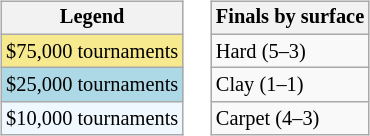<table>
<tr valign=top>
<td><br><table class=wikitable style="font-size:85%">
<tr>
<th>Legend</th>
</tr>
<tr style="background:#f7e98e;">
<td>$75,000 tournaments</td>
</tr>
<tr style="background:lightblue;">
<td>$25,000 tournaments</td>
</tr>
<tr style="background:#f0f8ff;">
<td>$10,000 tournaments</td>
</tr>
</table>
</td>
<td><br><table class=wikitable style="font-size:85%">
<tr>
<th>Finals by surface</th>
</tr>
<tr>
<td>Hard (5–3)</td>
</tr>
<tr>
<td>Clay (1–1)</td>
</tr>
<tr>
<td>Carpet (4–3)</td>
</tr>
</table>
</td>
</tr>
</table>
